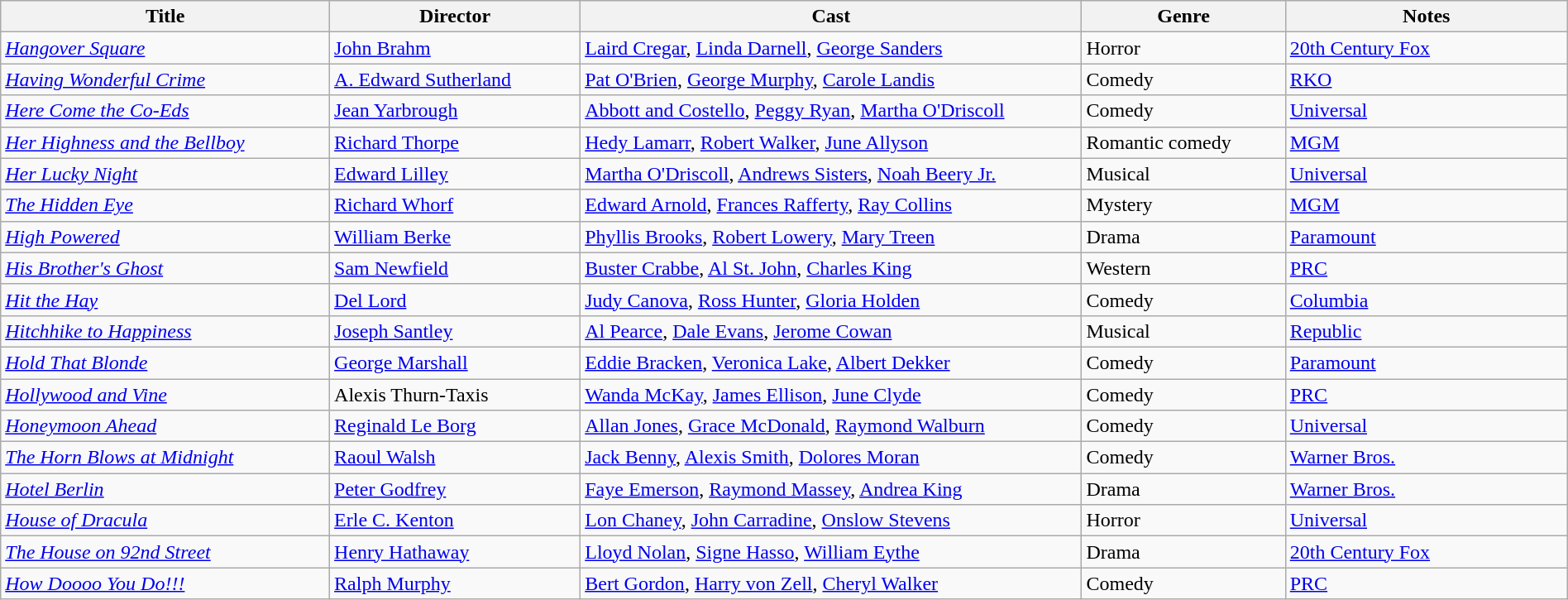<table class="wikitable" style="width:100%;">
<tr>
<th style="width:21%;">Title</th>
<th style="width:16%;">Director</th>
<th style="width:32%;">Cast</th>
<th style="width:13%;">Genre</th>
<th style="width:18%;">Notes</th>
</tr>
<tr>
<td><em><a href='#'>Hangover Square</a></em></td>
<td><a href='#'>John Brahm</a></td>
<td><a href='#'>Laird Cregar</a>, <a href='#'>Linda Darnell</a>, <a href='#'>George Sanders</a></td>
<td>Horror</td>
<td><a href='#'>20th Century Fox</a></td>
</tr>
<tr>
<td><em><a href='#'>Having Wonderful Crime</a></em></td>
<td><a href='#'>A. Edward Sutherland</a></td>
<td><a href='#'>Pat O'Brien</a>, <a href='#'>George Murphy</a>, <a href='#'>Carole Landis</a></td>
<td>Comedy</td>
<td><a href='#'>RKO</a></td>
</tr>
<tr>
<td><em><a href='#'>Here Come the Co-Eds</a></em></td>
<td><a href='#'>Jean Yarbrough</a></td>
<td><a href='#'>Abbott and Costello</a>, <a href='#'>Peggy Ryan</a>, <a href='#'>Martha O'Driscoll</a></td>
<td>Comedy</td>
<td><a href='#'>Universal</a></td>
</tr>
<tr>
<td><em><a href='#'>Her Highness and the Bellboy</a></em></td>
<td><a href='#'>Richard Thorpe</a></td>
<td><a href='#'>Hedy Lamarr</a>, <a href='#'>Robert Walker</a>, <a href='#'>June Allyson</a></td>
<td>Romantic comedy</td>
<td><a href='#'>MGM</a></td>
</tr>
<tr>
<td><em><a href='#'>Her Lucky Night</a></em></td>
<td><a href='#'>Edward Lilley</a></td>
<td><a href='#'>Martha O'Driscoll</a>, <a href='#'>Andrews Sisters</a>, <a href='#'>Noah Beery Jr.</a></td>
<td>Musical</td>
<td><a href='#'>Universal</a></td>
</tr>
<tr>
<td><em><a href='#'>The Hidden Eye</a></em></td>
<td><a href='#'>Richard Whorf</a></td>
<td><a href='#'>Edward Arnold</a>, <a href='#'>Frances Rafferty</a>, <a href='#'>Ray Collins</a></td>
<td>Mystery</td>
<td><a href='#'>MGM</a></td>
</tr>
<tr>
<td><em><a href='#'>High Powered</a></em></td>
<td><a href='#'>William Berke</a></td>
<td><a href='#'>Phyllis Brooks</a>, <a href='#'>Robert Lowery</a>, <a href='#'>Mary Treen</a></td>
<td>Drama</td>
<td><a href='#'>Paramount</a></td>
</tr>
<tr>
<td><em><a href='#'>His Brother's Ghost</a></em></td>
<td><a href='#'>Sam Newfield</a></td>
<td><a href='#'>Buster Crabbe</a>, <a href='#'>Al St. John</a>, <a href='#'>Charles King</a></td>
<td>Western</td>
<td><a href='#'>PRC</a></td>
</tr>
<tr>
<td><em><a href='#'>Hit the Hay</a></em></td>
<td><a href='#'>Del Lord</a></td>
<td><a href='#'>Judy Canova</a>, <a href='#'>Ross Hunter</a>, <a href='#'>Gloria Holden</a></td>
<td>Comedy</td>
<td><a href='#'>Columbia</a></td>
</tr>
<tr>
<td><em><a href='#'>Hitchhike to Happiness</a></em></td>
<td><a href='#'>Joseph Santley</a></td>
<td><a href='#'>Al Pearce</a>, <a href='#'>Dale Evans</a>, <a href='#'>Jerome Cowan</a></td>
<td>Musical</td>
<td><a href='#'>Republic</a></td>
</tr>
<tr>
<td><em><a href='#'>Hold That Blonde</a></em></td>
<td><a href='#'>George Marshall</a></td>
<td><a href='#'>Eddie Bracken</a>, <a href='#'>Veronica Lake</a>, <a href='#'>Albert Dekker</a></td>
<td>Comedy</td>
<td><a href='#'>Paramount</a></td>
</tr>
<tr>
<td><em><a href='#'>Hollywood and Vine</a></em></td>
<td>Alexis Thurn-Taxis</td>
<td><a href='#'>Wanda McKay</a>, <a href='#'>James Ellison</a>, <a href='#'>June Clyde</a></td>
<td>Comedy</td>
<td><a href='#'>PRC</a></td>
</tr>
<tr>
<td><em><a href='#'>Honeymoon Ahead</a></em></td>
<td><a href='#'>Reginald Le Borg</a></td>
<td><a href='#'>Allan Jones</a>, <a href='#'>Grace McDonald</a>, <a href='#'>Raymond Walburn</a></td>
<td>Comedy</td>
<td><a href='#'>Universal</a></td>
</tr>
<tr>
<td><em><a href='#'>The Horn Blows at Midnight</a></em></td>
<td><a href='#'>Raoul Walsh</a></td>
<td><a href='#'>Jack Benny</a>, <a href='#'>Alexis Smith</a>, <a href='#'>Dolores Moran</a></td>
<td>Comedy</td>
<td><a href='#'>Warner Bros.</a></td>
</tr>
<tr>
<td><em><a href='#'>Hotel Berlin</a></em></td>
<td><a href='#'>Peter Godfrey</a></td>
<td><a href='#'>Faye Emerson</a>, <a href='#'>Raymond Massey</a>, <a href='#'>Andrea King</a></td>
<td>Drama</td>
<td><a href='#'>Warner Bros.</a></td>
</tr>
<tr>
<td><em><a href='#'>House of Dracula</a></em></td>
<td><a href='#'>Erle C. Kenton</a></td>
<td><a href='#'>Lon Chaney</a>, <a href='#'>John Carradine</a>, <a href='#'>Onslow Stevens</a></td>
<td>Horror</td>
<td><a href='#'>Universal</a></td>
</tr>
<tr>
<td><em><a href='#'>The House on 92nd Street</a></em></td>
<td><a href='#'>Henry Hathaway</a></td>
<td><a href='#'>Lloyd Nolan</a>, <a href='#'>Signe Hasso</a>, <a href='#'>William Eythe</a></td>
<td>Drama</td>
<td><a href='#'>20th Century Fox</a></td>
</tr>
<tr>
<td><em><a href='#'>How Doooo You Do!!!</a></em></td>
<td><a href='#'>Ralph Murphy</a></td>
<td><a href='#'>Bert Gordon</a>, <a href='#'>Harry von Zell</a>, <a href='#'>Cheryl Walker</a></td>
<td>Comedy</td>
<td><a href='#'>PRC</a></td>
</tr>
</table>
